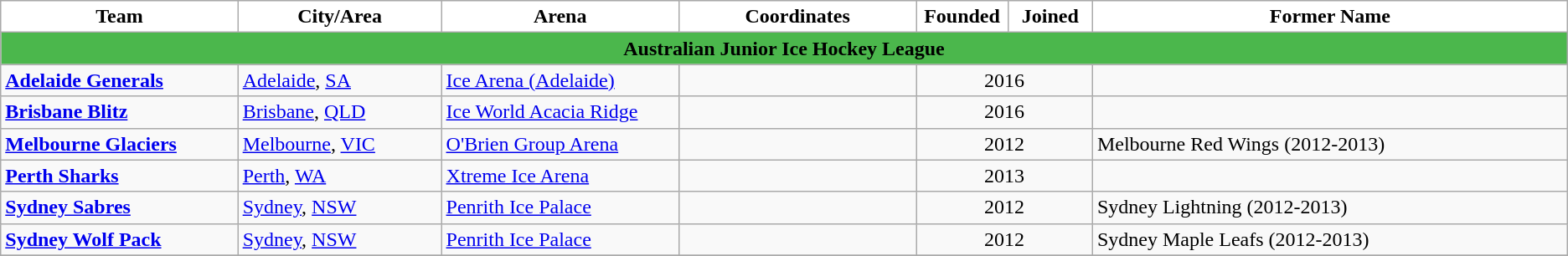<table class="wikitable">
<tr>
<th style="background:white; width:14%">Team</th>
<th style="background:white; width:12%">City/Area</th>
<th style="background:white; width:14%">Arena</th>
<th style="background:white; width:14%">Coordinates</th>
<th style="background:white; width:5%">Founded</th>
<th style="background:white; width:5%">Joined</th>
<th style="background:white; width:28%">Former Name</th>
</tr>
<tr>
<th style=background:#4BB74C colspan=10><strong><span>Australian Junior Ice Hockey League</span></strong></th>
</tr>
<tr>
<td><strong><a href='#'>Adelaide Generals</a></strong></td>
<td><a href='#'>Adelaide</a>, <a href='#'>SA</a></td>
<td><a href='#'>Ice Arena (Adelaide)</a></td>
<td></td>
<td colspan="2" style="text-align:center;">2016</td>
<td></td>
</tr>
<tr>
<td><strong><a href='#'>Brisbane Blitz</a></strong></td>
<td><a href='#'>Brisbane</a>, <a href='#'>QLD</a></td>
<td><a href='#'>Ice World Acacia Ridge</a></td>
<td></td>
<td colspan="2" style="text-align:center;">2016</td>
<td></td>
</tr>
<tr>
<td><strong><a href='#'>Melbourne Glaciers</a></strong></td>
<td><a href='#'>Melbourne</a>, <a href='#'>VIC</a></td>
<td><a href='#'>O'Brien Group Arena</a></td>
<td></td>
<td colspan="2" style="text-align:center;">2012</td>
<td>Melbourne Red Wings (2012-2013)</td>
</tr>
<tr>
<td><strong><a href='#'>Perth Sharks</a></strong></td>
<td><a href='#'>Perth</a>, <a href='#'>WA</a></td>
<td><a href='#'>Xtreme Ice Arena</a></td>
<td></td>
<td colspan="2" style="text-align:center;">2013</td>
<td></td>
</tr>
<tr>
<td><strong><a href='#'>Sydney Sabres</a></strong></td>
<td><a href='#'>Sydney</a>, <a href='#'>NSW</a></td>
<td><a href='#'>Penrith Ice Palace</a></td>
<td></td>
<td colspan="2" style="text-align:center;">2012</td>
<td>Sydney Lightning (2012-2013)</td>
</tr>
<tr>
<td><strong><a href='#'>Sydney Wolf Pack</a></strong></td>
<td><a href='#'>Sydney</a>, <a href='#'>NSW</a></td>
<td><a href='#'>Penrith Ice Palace</a></td>
<td></td>
<td colspan="2" style="text-align:center;">2012</td>
<td>Sydney Maple Leafs (2012-2013)</td>
</tr>
<tr>
</tr>
</table>
